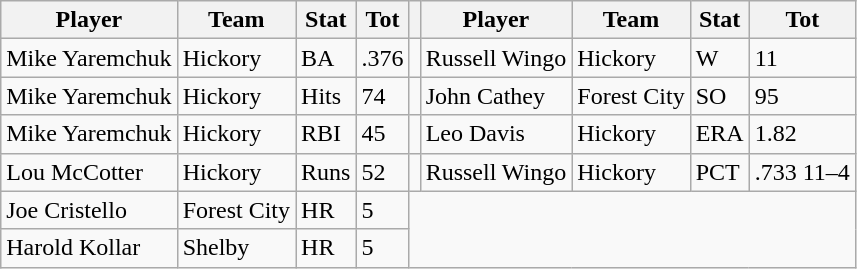<table class="wikitable">
<tr>
<th>Player</th>
<th>Team</th>
<th>Stat</th>
<th>Tot</th>
<th></th>
<th>Player</th>
<th>Team</th>
<th>Stat</th>
<th>Tot</th>
</tr>
<tr>
<td>Mike Yaremchuk</td>
<td>Hickory</td>
<td>BA</td>
<td>.376</td>
<td></td>
<td>Russell Wingo</td>
<td>Hickory</td>
<td>W</td>
<td>11</td>
</tr>
<tr>
<td>Mike Yaremchuk</td>
<td>Hickory</td>
<td>Hits</td>
<td>74</td>
<td></td>
<td>John Cathey</td>
<td>Forest City</td>
<td>SO</td>
<td>95</td>
</tr>
<tr>
<td>Mike Yaremchuk</td>
<td>Hickory</td>
<td>RBI</td>
<td>45</td>
<td></td>
<td>Leo Davis</td>
<td>Hickory</td>
<td>ERA</td>
<td>1.82</td>
</tr>
<tr>
<td>Lou McCotter</td>
<td>Hickory</td>
<td>Runs</td>
<td>52</td>
<td></td>
<td>Russell Wingo</td>
<td>Hickory</td>
<td>PCT</td>
<td>.733 11–4</td>
</tr>
<tr>
<td>Joe Cristello</td>
<td>Forest City</td>
<td>HR</td>
<td>5</td>
</tr>
<tr>
<td>Harold Kollar</td>
<td>Shelby</td>
<td>HR</td>
<td>5</td>
</tr>
</table>
